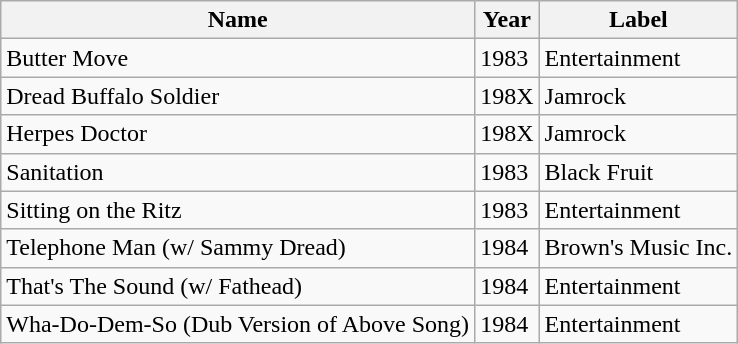<table class="wikitable" border="1">
<tr>
<th>Name</th>
<th>Year</th>
<th>Label</th>
</tr>
<tr>
<td>Butter Move</td>
<td>1983</td>
<td>Entertainment</td>
</tr>
<tr>
<td>Dread Buffalo Soldier</td>
<td>198X</td>
<td>Jamrock</td>
</tr>
<tr>
<td>Herpes Doctor</td>
<td>198X</td>
<td>Jamrock</td>
</tr>
<tr>
<td>Sanitation</td>
<td>1983</td>
<td>Black Fruit</td>
</tr>
<tr>
<td>Sitting on the Ritz</td>
<td>1983</td>
<td>Entertainment</td>
</tr>
<tr>
<td>Telephone Man (w/ Sammy Dread)</td>
<td>1984</td>
<td>Brown's Music Inc.</td>
</tr>
<tr>
<td>That's The Sound (w/ Fathead)</td>
<td>1984</td>
<td>Entertainment</td>
</tr>
<tr>
<td>Wha-Do-Dem-So (Dub Version of Above Song)</td>
<td>1984</td>
<td>Entertainment</td>
</tr>
</table>
